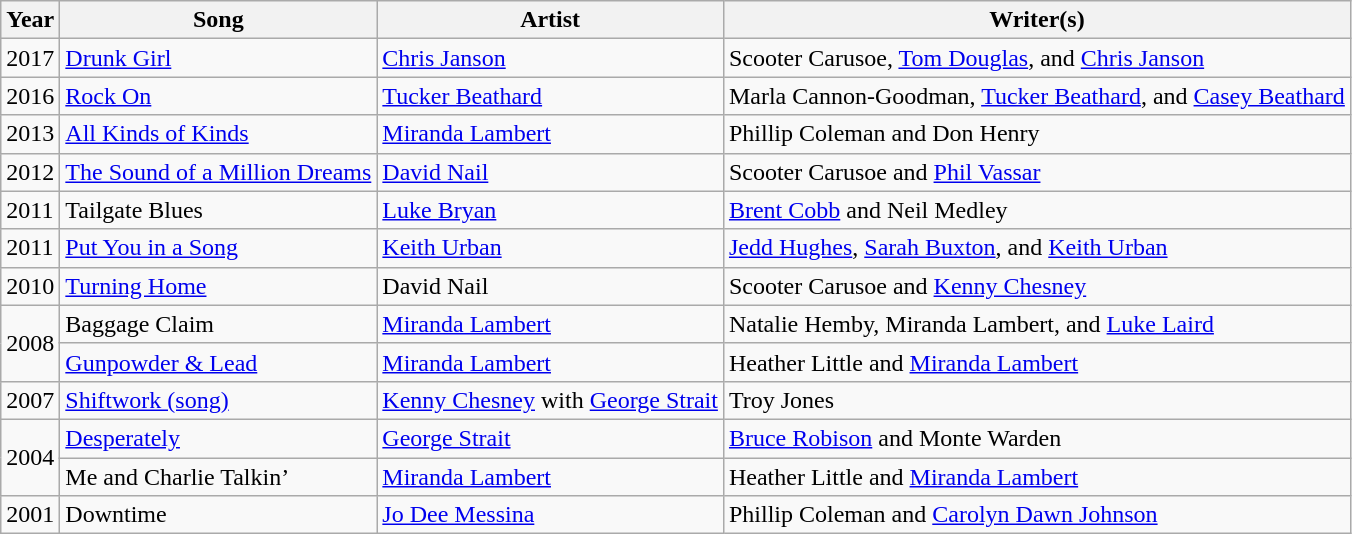<table class="wikitable" style="text-align:left;">
<tr>
<th>Year</th>
<th>Song</th>
<th>Artist</th>
<th>Writer(s)</th>
</tr>
<tr>
<td>2017</td>
<td><a href='#'>Drunk Girl</a></td>
<td><a href='#'>Chris Janson</a></td>
<td>Scooter Carusoe, <a href='#'>Tom Douglas</a>, and <a href='#'>Chris Janson</a></td>
</tr>
<tr>
<td>2016</td>
<td><a href='#'>Rock On</a></td>
<td><a href='#'>Tucker Beathard</a></td>
<td>Marla Cannon-Goodman, <a href='#'>Tucker Beathard</a>, and <a href='#'>Casey Beathard</a></td>
</tr>
<tr>
<td>2013</td>
<td><a href='#'>All Kinds of Kinds</a></td>
<td><a href='#'>Miranda Lambert</a></td>
<td>Phillip Coleman and Don Henry</td>
</tr>
<tr>
<td>2012</td>
<td><a href='#'>The Sound of a Million Dreams</a></td>
<td><a href='#'>David Nail</a></td>
<td>Scooter Carusoe and <a href='#'>Phil Vassar</a></td>
</tr>
<tr>
<td>2011</td>
<td>Tailgate Blues</td>
<td><a href='#'>Luke Bryan</a></td>
<td><a href='#'>Brent Cobb</a> and Neil Medley</td>
</tr>
<tr>
<td>2011</td>
<td><a href='#'>Put You in a Song</a></td>
<td><a href='#'>Keith Urban</a></td>
<td><a href='#'>Jedd Hughes</a>, <a href='#'>Sarah Buxton</a>, and <a href='#'>Keith Urban</a></td>
</tr>
<tr>
<td>2010</td>
<td><a href='#'>Turning Home</a></td>
<td>David Nail</td>
<td>Scooter Carusoe and <a href='#'>Kenny Chesney</a></td>
</tr>
<tr>
<td rowspan="2">2008</td>
<td>Baggage Claim</td>
<td><a href='#'>Miranda Lambert</a></td>
<td>Natalie Hemby, Miranda Lambert, and <a href='#'>Luke Laird</a></td>
</tr>
<tr>
<td><a href='#'>Gunpowder & Lead</a></td>
<td><a href='#'>Miranda Lambert</a></td>
<td>Heather Little and <a href='#'>Miranda Lambert</a></td>
</tr>
<tr>
<td>2007</td>
<td><a href='#'>Shiftwork (song)</a></td>
<td><a href='#'>Kenny Chesney</a> with <a href='#'>George Strait</a></td>
<td>Troy Jones</td>
</tr>
<tr>
<td rowspan ="2">2004</td>
<td><a href='#'>Desperately</a></td>
<td><a href='#'>George Strait</a></td>
<td><a href='#'>Bruce Robison</a> and Monte Warden</td>
</tr>
<tr>
<td>Me and Charlie Talkin’</td>
<td><a href='#'>Miranda Lambert</a></td>
<td>Heather Little and <a href='#'>Miranda Lambert</a></td>
</tr>
<tr>
<td>2001</td>
<td>Downtime</td>
<td><a href='#'>Jo Dee Messina</a></td>
<td>Phillip Coleman and <a href='#'>Carolyn Dawn Johnson</a></td>
</tr>
</table>
